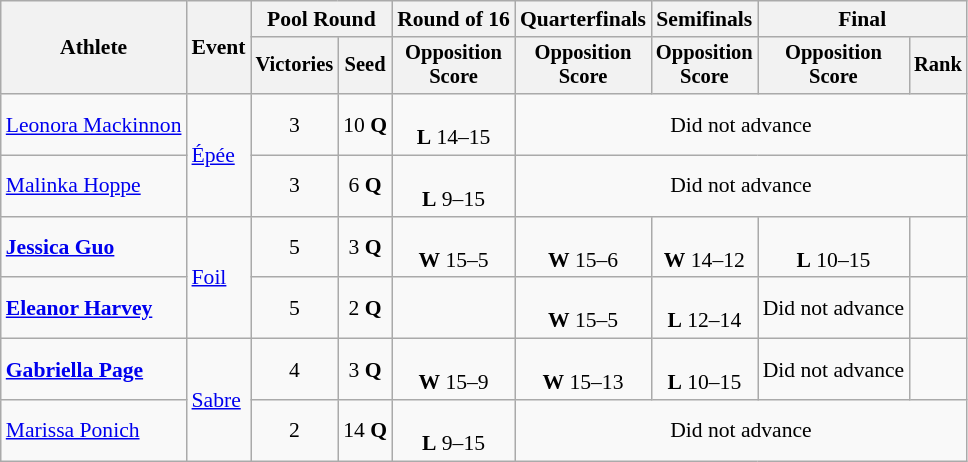<table class=wikitable style="font-size:90%">
<tr>
<th rowspan="2">Athlete</th>
<th rowspan="2">Event</th>
<th colspan=2>Pool Round</th>
<th>Round of 16</th>
<th>Quarterfinals</th>
<th>Semifinals</th>
<th colspan=2>Final</th>
</tr>
<tr style="font-size:95%">
<th>Victories</th>
<th>Seed</th>
<th>Opposition<br>Score</th>
<th>Opposition<br>Score</th>
<th>Opposition<br>Score</th>
<th>Opposition<br>Score</th>
<th>Rank</th>
</tr>
<tr align=center>
<td align=left><a href='#'>Leonora Mackinnon</a></td>
<td align=left rowspan=2><a href='#'>Épée</a></td>
<td>3</td>
<td>10 <strong>Q</strong></td>
<td><br><strong>L</strong> 14–15</td>
<td colspan=4>Did not advance</td>
</tr>
<tr align=center>
<td align=left><a href='#'>Malinka Hoppe</a></td>
<td>3</td>
<td>6 <strong>Q</strong></td>
<td><br><strong>L</strong> 9–15</td>
<td colspan=4>Did not advance</td>
</tr>
<tr align=center>
<td align=left><strong><a href='#'>Jessica Guo</a></strong></td>
<td align=left rowspan=2><a href='#'>Foil</a></td>
<td>5</td>
<td>3 <strong>Q</strong></td>
<td><br><strong>W</strong> 15–5</td>
<td><br><strong>W</strong> 15–6</td>
<td><br><strong>W</strong> 14–12</td>
<td><br><strong>L</strong> 10–15</td>
<td></td>
</tr>
<tr align=center>
<td align=left><strong><a href='#'>Eleanor Harvey</a></strong></td>
<td>5</td>
<td>2 <strong>Q</strong></td>
<td></td>
<td><br><strong>W</strong> 15–5</td>
<td><br><strong>L</strong> 12–14</td>
<td>Did not advance</td>
<td></td>
</tr>
<tr align=center>
<td align=left><strong><a href='#'>Gabriella Page</a></strong></td>
<td align=left rowspan=2><a href='#'>Sabre</a></td>
<td>4</td>
<td>3 <strong>Q</strong></td>
<td><br><strong>W</strong> 15–9</td>
<td><br><strong>W</strong> 15–13</td>
<td><br><strong>L</strong> 10–15</td>
<td>Did not advance</td>
<td></td>
</tr>
<tr align=center>
<td align=left><a href='#'>Marissa Ponich</a></td>
<td>2</td>
<td>14 <strong>Q</strong></td>
<td><br><strong>L</strong> 9–15</td>
<td colspan=4>Did not advance</td>
</tr>
</table>
